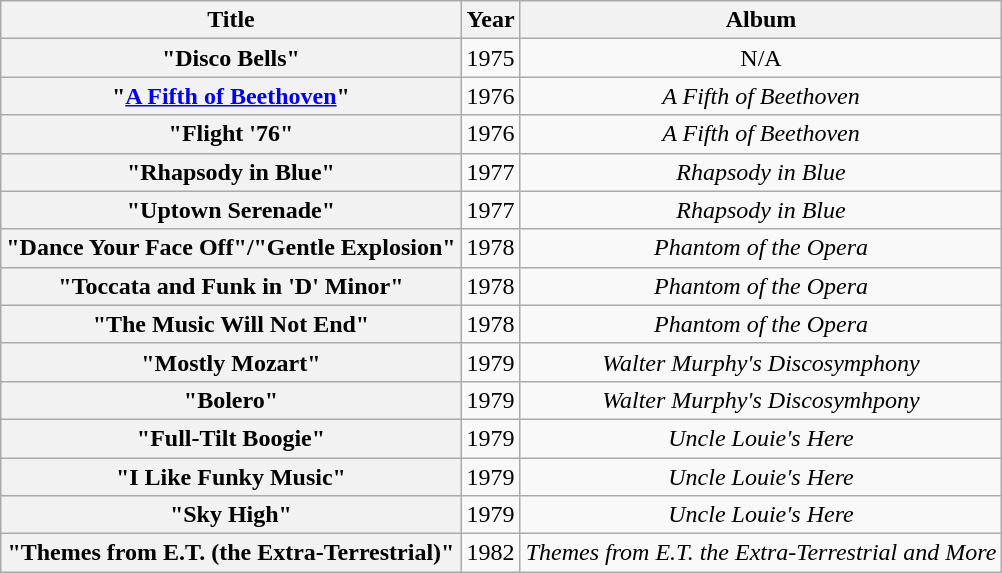<table class="wikitable plainrowheaders" style="text-align:center;">
<tr>
<th>Title</th>
<th>Year</th>
<th>Album</th>
</tr>
<tr>
<th scope="row">"Disco Bells"</th>
<td>1975</td>
<td>N/A</td>
</tr>
<tr>
<th scope="row">"<a href='#'>A Fifth of Beethoven</a>"</th>
<td>1976</td>
<td><em>A Fifth of Beethoven</em></td>
</tr>
<tr>
<th scope="row">"Flight '76"</th>
<td>1976</td>
<td><em>A Fifth of Beethoven</em></td>
</tr>
<tr>
<th scope="row">"Rhapsody in Blue"</th>
<td>1977</td>
<td><em>Rhapsody in Blue</em></td>
</tr>
<tr>
<th scope="row">"Uptown Serenade"</th>
<td>1977</td>
<td><em>Rhapsody in Blue</em></td>
</tr>
<tr>
<th scope="row">"Dance Your Face Off"/"Gentle Explosion"</th>
<td>1978</td>
<td><em>Phantom of the Opera</em></td>
</tr>
<tr>
<th scope="row">"Toccata and Funk in 'D' Minor"</th>
<td>1978</td>
<td><em>Phantom of the Opera</em></td>
</tr>
<tr>
<th scope="row">"The Music Will Not End"</th>
<td>1978</td>
<td><em>Phantom of the Opera</em></td>
</tr>
<tr>
<th scope="row">"Mostly Mozart"</th>
<td>1979</td>
<td><em>Walter Murphy's Discosymphony</em></td>
</tr>
<tr>
<th scope="row">"Bolero"</th>
<td>1979</td>
<td><em>Walter Murphy's Discosymhpony</em></td>
</tr>
<tr>
<th scope="row">"Full-Tilt Boogie"</th>
<td>1979</td>
<td><em>Uncle Louie's Here</em></td>
</tr>
<tr>
<th scope="row">"I Like Funky Music"</th>
<td>1979</td>
<td><em>Uncle Louie's Here</em></td>
</tr>
<tr>
<th scope="row">"Sky High"</th>
<td>1979</td>
<td><em>Uncle Louie's Here</em></td>
</tr>
<tr>
<th scope="row">"Themes from E.T. (the Extra-Terrestrial)"</th>
<td>1982</td>
<td><em>Themes from E.T. the Extra-Terrestrial and More</em></td>
</tr>
</table>
